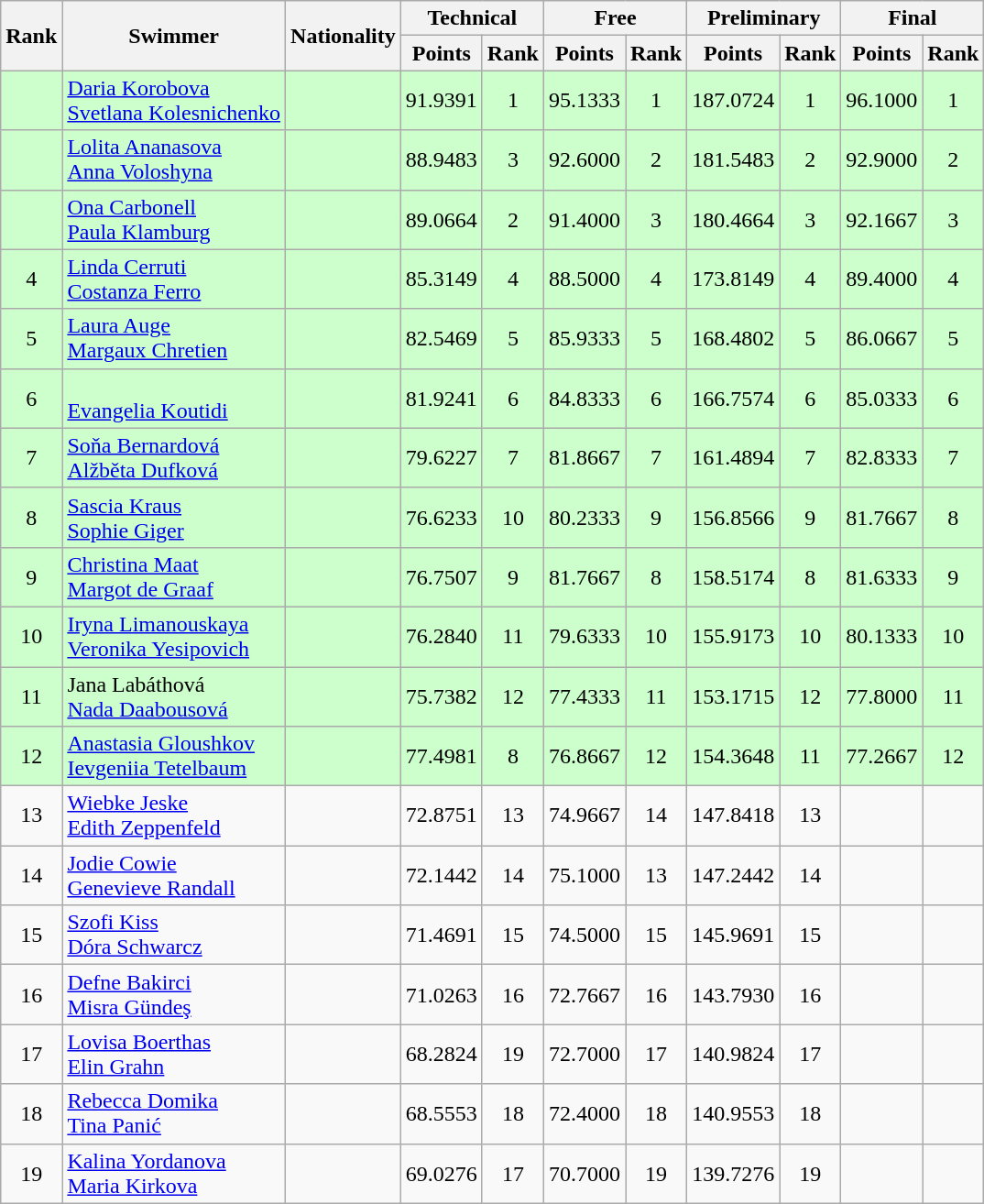<table class="wikitable" style="text-align:center">
<tr>
<th rowspan="2">Rank</th>
<th rowspan="2">Swimmer</th>
<th rowspan="2">Nationality</th>
<th colspan="2">Technical</th>
<th colspan="2">Free</th>
<th colspan="2">Preliminary</th>
<th colspan="2">Final</th>
</tr>
<tr>
<th>Points</th>
<th>Rank</th>
<th>Points</th>
<th>Rank</th>
<th>Points</th>
<th>Rank</th>
<th>Points</th>
<th>Rank</th>
</tr>
<tr bgcolor=ccffcc>
<td></td>
<td align=left><a href='#'>Daria Korobova</a><br><a href='#'>Svetlana Kolesnichenko</a></td>
<td align=left></td>
<td>91.9391</td>
<td>1</td>
<td>95.1333</td>
<td>1</td>
<td>187.0724</td>
<td>1</td>
<td>96.1000</td>
<td>1</td>
</tr>
<tr bgcolor=ccffcc>
<td></td>
<td align=left><a href='#'>Lolita Ananasova</a><br><a href='#'>Anna Voloshyna</a></td>
<td align=left></td>
<td>88.9483</td>
<td>3</td>
<td>92.6000</td>
<td>2</td>
<td>181.5483</td>
<td>2</td>
<td>92.9000</td>
<td>2</td>
</tr>
<tr bgcolor=ccffcc>
<td></td>
<td align=left><a href='#'>Ona Carbonell</a><br><a href='#'>Paula Klamburg</a></td>
<td align=left></td>
<td>89.0664</td>
<td>2</td>
<td>91.4000</td>
<td>3</td>
<td>180.4664</td>
<td>3</td>
<td>92.1667</td>
<td>3</td>
</tr>
<tr bgcolor=ccffcc>
<td>4</td>
<td align=left><a href='#'>Linda Cerruti</a><br><a href='#'>Costanza Ferro</a></td>
<td align=left></td>
<td>85.3149</td>
<td>4</td>
<td>88.5000</td>
<td>4</td>
<td>173.8149</td>
<td>4</td>
<td>89.4000</td>
<td>4</td>
</tr>
<tr bgcolor=ccffcc>
<td>5</td>
<td align=left><a href='#'>Laura Auge</a><br><a href='#'>Margaux Chretien</a></td>
<td align=left></td>
<td>82.5469</td>
<td>5</td>
<td>85.9333</td>
<td>5</td>
<td>168.4802</td>
<td>5</td>
<td>86.0667</td>
<td>5</td>
</tr>
<tr bgcolor=ccffcc>
<td>6</td>
<td align=left><br><a href='#'>Evangelia Koutidi</a></td>
<td align=left></td>
<td>81.9241</td>
<td>6</td>
<td>84.8333</td>
<td>6</td>
<td>166.7574</td>
<td>6</td>
<td>85.0333</td>
<td>6</td>
</tr>
<tr bgcolor=ccffcc>
<td>7</td>
<td align=left><a href='#'>Soňa Bernardová</a><br><a href='#'>Alžběta Dufková</a></td>
<td align=left></td>
<td>79.6227</td>
<td>7</td>
<td>81.8667</td>
<td>7</td>
<td>161.4894</td>
<td>7</td>
<td>82.8333</td>
<td>7</td>
</tr>
<tr bgcolor=ccffcc>
<td>8</td>
<td align=left><a href='#'>Sascia Kraus</a><br><a href='#'>Sophie Giger</a></td>
<td align=left></td>
<td>76.6233</td>
<td>10</td>
<td>80.2333</td>
<td>9</td>
<td>156.8566</td>
<td>9</td>
<td>81.7667</td>
<td>8</td>
</tr>
<tr bgcolor=ccffcc>
<td>9</td>
<td align=left><a href='#'>Christina Maat</a><br><a href='#'>Margot de Graaf</a></td>
<td align=left></td>
<td>76.7507</td>
<td>9</td>
<td>81.7667</td>
<td>8</td>
<td>158.5174</td>
<td>8</td>
<td>81.6333</td>
<td>9</td>
</tr>
<tr bgcolor=ccffcc>
<td>10</td>
<td align=left><a href='#'>Iryna Limanouskaya</a><br><a href='#'>Veronika Yesipovich</a></td>
<td align=left></td>
<td>76.2840</td>
<td>11</td>
<td>79.6333</td>
<td>10</td>
<td>155.9173</td>
<td>10</td>
<td>80.1333</td>
<td>10</td>
</tr>
<tr bgcolor=ccffcc>
<td>11</td>
<td align=left>Jana Labáthová<br><a href='#'>Nada Daabousová</a></td>
<td align=left></td>
<td>75.7382</td>
<td>12</td>
<td>77.4333</td>
<td>11</td>
<td>153.1715</td>
<td>12</td>
<td>77.8000</td>
<td>11</td>
</tr>
<tr bgcolor=ccffcc>
<td>12</td>
<td align=left><a href='#'>Anastasia Gloushkov</a><br><a href='#'>Ievgeniia Tetelbaum</a></td>
<td align=left></td>
<td>77.4981</td>
<td>8</td>
<td>76.8667</td>
<td>12</td>
<td>154.3648</td>
<td>11</td>
<td>77.2667</td>
<td>12</td>
</tr>
<tr>
<td>13</td>
<td align=left><a href='#'>Wiebke Jeske</a><br><a href='#'>Edith Zeppenfeld</a></td>
<td align=left></td>
<td>72.8751</td>
<td>13</td>
<td>74.9667</td>
<td>14</td>
<td>147.8418</td>
<td>13</td>
<td></td>
<td></td>
</tr>
<tr>
<td>14</td>
<td align=left><a href='#'>Jodie Cowie</a><br><a href='#'>Genevieve Randall</a></td>
<td align=left></td>
<td>72.1442</td>
<td>14</td>
<td>75.1000</td>
<td>13</td>
<td>147.2442</td>
<td>14</td>
<td></td>
<td></td>
</tr>
<tr>
<td>15</td>
<td align=left><a href='#'>Szofi Kiss</a><br><a href='#'>Dóra Schwarcz</a></td>
<td align=left></td>
<td>71.4691</td>
<td>15</td>
<td>74.5000</td>
<td>15</td>
<td>145.9691</td>
<td>15</td>
<td></td>
<td></td>
</tr>
<tr>
<td>16</td>
<td align=left><a href='#'>Defne Bakirci</a><br><a href='#'>Misra Gündeş</a></td>
<td align=left></td>
<td>71.0263</td>
<td>16</td>
<td>72.7667</td>
<td>16</td>
<td>143.7930</td>
<td>16</td>
<td></td>
<td></td>
</tr>
<tr>
<td>17</td>
<td align=left><a href='#'>Lovisa Boerthas</a><br><a href='#'>Elin Grahn</a></td>
<td align=left></td>
<td>68.2824</td>
<td>19</td>
<td>72.7000</td>
<td>17</td>
<td>140.9824</td>
<td>17</td>
<td></td>
<td></td>
</tr>
<tr>
<td>18</td>
<td align=left><a href='#'>Rebecca Domika</a><br><a href='#'>Tina Panić</a></td>
<td align=left></td>
<td>68.5553</td>
<td>18</td>
<td>72.4000</td>
<td>18</td>
<td>140.9553</td>
<td>18</td>
<td></td>
<td></td>
</tr>
<tr>
<td>19</td>
<td align=left><a href='#'>Kalina Yordanova</a><br><a href='#'>Maria Kirkova</a></td>
<td align=left></td>
<td>69.0276</td>
<td>17</td>
<td>70.7000</td>
<td>19</td>
<td>139.7276</td>
<td>19</td>
<td></td>
<td></td>
</tr>
</table>
